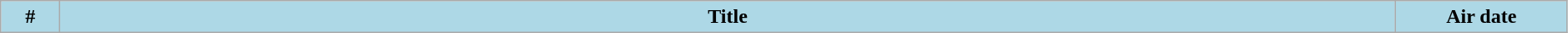<table class="wikitable plainrowheaders" style="width:99%; background:#fff;">
<tr>
<th style="background:#add8e6; width:40px;">#</th>
<th style="background: #add8e6;">Title</th>
<th style="background:#add8e6; width:130px;">Air date<br>







</th>
</tr>
</table>
